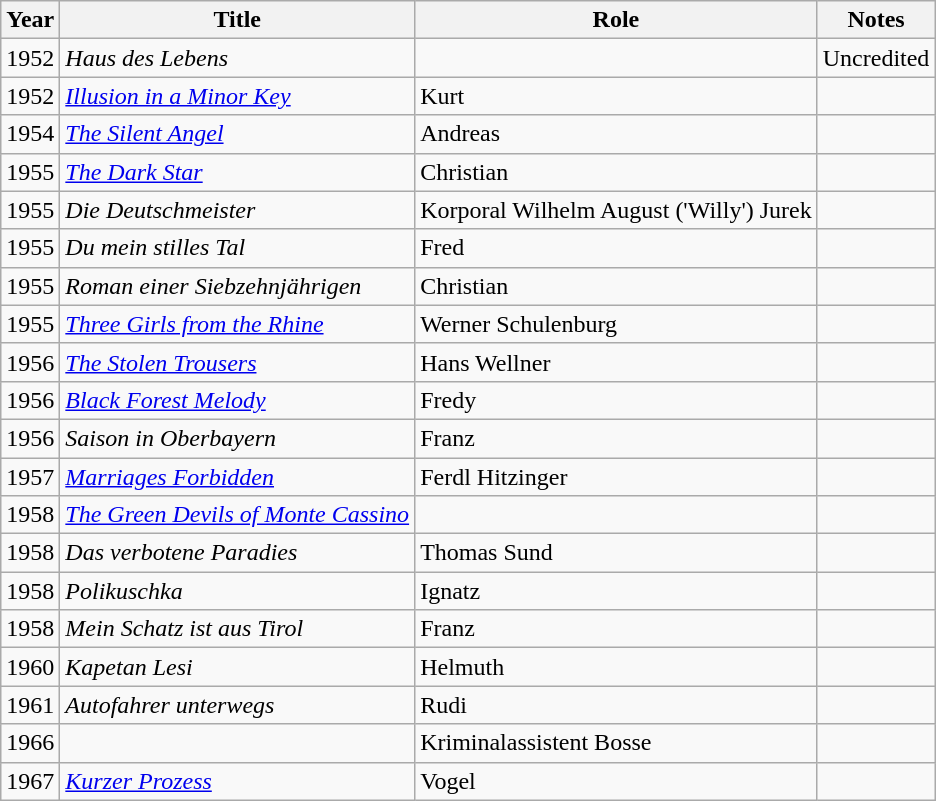<table class="wikitable">
<tr>
<th>Year</th>
<th>Title</th>
<th>Role</th>
<th>Notes</th>
</tr>
<tr>
<td>1952</td>
<td><em>Haus des Lebens</em></td>
<td></td>
<td>Uncredited</td>
</tr>
<tr>
<td>1952</td>
<td><em><a href='#'>Illusion in a Minor Key</a></em></td>
<td>Kurt</td>
<td></td>
</tr>
<tr>
<td>1954</td>
<td><em><a href='#'>The Silent Angel</a></em></td>
<td>Andreas</td>
<td></td>
</tr>
<tr>
<td>1955</td>
<td><em><a href='#'>The Dark Star</a></em></td>
<td>Christian</td>
<td></td>
</tr>
<tr>
<td>1955</td>
<td><em>Die Deutschmeister</em></td>
<td>Korporal Wilhelm August ('Willy') Jurek</td>
<td></td>
</tr>
<tr>
<td>1955</td>
<td><em>Du mein stilles Tal</em></td>
<td>Fred</td>
<td></td>
</tr>
<tr>
<td>1955</td>
<td><em>Roman einer Siebzehnjährigen</em></td>
<td>Christian</td>
<td></td>
</tr>
<tr>
<td>1955</td>
<td><em><a href='#'>Three Girls from the Rhine</a></em></td>
<td>Werner Schulenburg</td>
<td></td>
</tr>
<tr>
<td>1956</td>
<td><em><a href='#'>The Stolen Trousers</a></em></td>
<td>Hans Wellner</td>
<td></td>
</tr>
<tr>
<td>1956</td>
<td><em><a href='#'>Black Forest Melody</a></em></td>
<td>Fredy</td>
<td></td>
</tr>
<tr>
<td>1956</td>
<td><em>Saison in Oberbayern</em></td>
<td>Franz</td>
<td></td>
</tr>
<tr>
<td>1957</td>
<td><em><a href='#'>Marriages Forbidden</a></em></td>
<td>Ferdl Hitzinger</td>
<td></td>
</tr>
<tr>
<td>1958</td>
<td><em><a href='#'>The Green Devils of Monte Cassino</a></em></td>
<td></td>
<td></td>
</tr>
<tr>
<td>1958</td>
<td><em>Das verbotene Paradies</em></td>
<td>Thomas Sund</td>
<td></td>
</tr>
<tr>
<td>1958</td>
<td><em>Polikuschka</em></td>
<td>Ignatz</td>
<td></td>
</tr>
<tr>
<td>1958</td>
<td><em>Mein Schatz ist aus Tirol</em></td>
<td>Franz</td>
<td></td>
</tr>
<tr>
<td>1960</td>
<td><em>Kapetan Lesi</em></td>
<td>Helmuth</td>
<td></td>
</tr>
<tr>
<td>1961</td>
<td><em>Autofahrer unterwegs</em></td>
<td>Rudi</td>
<td></td>
</tr>
<tr>
<td>1966</td>
<td><em></em></td>
<td>Kriminalassistent Bosse</td>
<td></td>
</tr>
<tr>
<td>1967</td>
<td><em><a href='#'>Kurzer Prozess</a></em></td>
<td>Vogel</td>
<td></td>
</tr>
</table>
